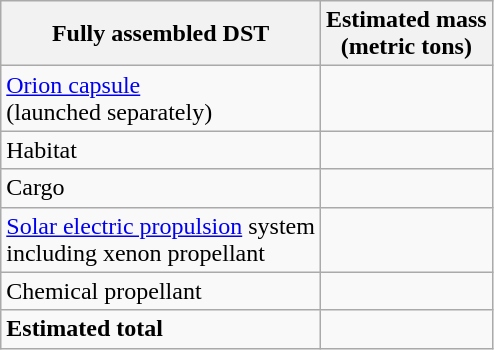<table class="wikitable">
<tr>
<th>Fully assembled DST</th>
<th>Estimated mass<br>(metric tons)</th>
</tr>
<tr>
<td><a href='#'>Orion capsule</a><br> (launched separately)</td>
<td></td>
</tr>
<tr>
<td>Habitat</td>
<td></td>
</tr>
<tr>
<td>Cargo</td>
<td></td>
</tr>
<tr>
<td><a href='#'>Solar electric propulsion</a> system<br>including xenon propellant</td>
<td></td>
</tr>
<tr>
<td>Chemical propellant</td>
<td></td>
</tr>
<tr>
<td><strong>Estimated total</strong></td>
<td></td>
</tr>
</table>
